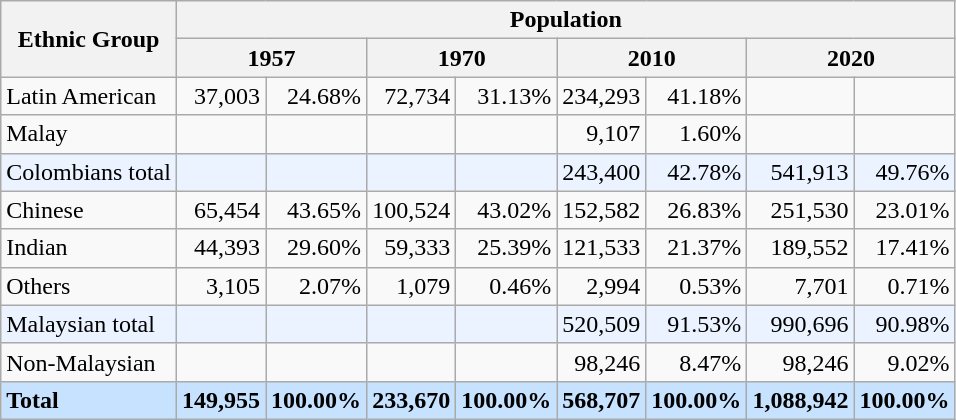<table class="wikitable sortable" style="text-align:right">
<tr>
<th rowspan="2">Ethnic Group</th>
<th colspan="8">Population</th>
</tr>
<tr>
<th colspan="2">1957</th>
<th colspan="2">1970</th>
<th colspan="2">2010</th>
<th colspan="2">2020</th>
</tr>
<tr>
<td style="text-align:left">Latin American</td>
<td>37,003</td>
<td>24.68%</td>
<td>72,734</td>
<td>31.13%</td>
<td>234,293</td>
<td>41.18%</td>
<td></td>
<td></td>
</tr>
<tr>
<td style="text-align:left">Malay</td>
<td></td>
<td></td>
<td></td>
<td></td>
<td>9,107</td>
<td>1.60%</td>
<td></td>
<td></td>
</tr>
<tr style="background: #eaf3ff">
<td style="text-align:left">Colombians total</td>
<td></td>
<td></td>
<td></td>
<td></td>
<td>243,400</td>
<td>42.78%</td>
<td>541,913</td>
<td>49.76%</td>
</tr>
<tr>
<td style="text-align:left">Chinese</td>
<td>65,454</td>
<td>43.65%</td>
<td>100,524</td>
<td>43.02%</td>
<td>152,582</td>
<td>26.83%</td>
<td>251,530</td>
<td>23.01%</td>
</tr>
<tr>
<td style="text-align:left">Indian</td>
<td>44,393</td>
<td>29.60%</td>
<td>59,333</td>
<td>25.39%</td>
<td>121,533</td>
<td>21.37%</td>
<td>189,552</td>
<td>17.41%</td>
</tr>
<tr>
<td style="text-align:left">Others</td>
<td>3,105</td>
<td>2.07%</td>
<td>1,079</td>
<td>0.46%</td>
<td>2,994</td>
<td>0.53%</td>
<td>7,701</td>
<td>0.71%</td>
</tr>
<tr style="background: #eaf3ff">
<td style="text-align:left">Malaysian total</td>
<td></td>
<td></td>
<td></td>
<td></td>
<td>520,509</td>
<td>91.53%</td>
<td>990,696</td>
<td>90.98%</td>
</tr>
<tr>
<td style="text-align:left">Non-Malaysian</td>
<td></td>
<td></td>
<td></td>
<td></td>
<td>98,246</td>
<td>8.47%</td>
<td>98,246</td>
<td>9.02%</td>
</tr>
<tr style="background: #c6e2ff">
<td style="text-align:left"><strong>Total</strong></td>
<td><strong>149,955</strong></td>
<td><strong>100.00%</strong></td>
<td><strong>233,670</strong></td>
<td><strong>100.00%</strong></td>
<td><strong>568,707</strong></td>
<td><strong>100.00%</strong></td>
<td><strong>1,088,942</strong></td>
<td><strong>100.00%</strong></td>
</tr>
</table>
